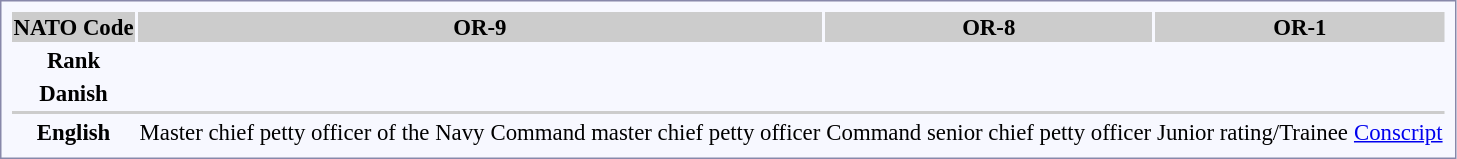<table style="border:1px solid #8888aa; background-color:#f7f8ff; padding:5px; font-size:95%; margin: 0px 12px 12px 0px;">
<tr style="background-color:#CCCCCC; text-align:center;">
<th>NATO Code</th>
<th colspan=2>OR-9</th>
<th>OR-8</th>
<th colspan=2>OR-1</th>
</tr>
<tr style="text-align:center;">
<td><strong>Rank</strong></td>
<td></td>
<td></td>
<td></td>
<td></td>
<td></td>
</tr>
<tr style="text-align:center;">
<th>Danish</th>
<td></td>
<td></td>
<td></td>
<td></td>
<td></td>
</tr>
<tr style="background:#ccc;">
<td colspan=10></td>
</tr>
<tr style="text-align:center;">
<th>English</th>
<td>Master chief petty officer of the Navy</td>
<td>Command master chief petty officer</td>
<td>Command senior chief petty officer</td>
<td>Junior rating/Trainee</td>
<td><a href='#'>Conscript</a></td>
</tr>
</table>
